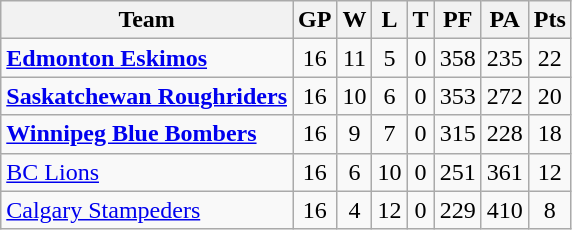<table class="wikitable">
<tr>
<th>Team</th>
<th>GP</th>
<th>W</th>
<th>L</th>
<th>T</th>
<th>PF</th>
<th>PA</th>
<th>Pts</th>
</tr>
<tr align="center">
<td align="left"><strong><a href='#'>Edmonton Eskimos</a></strong></td>
<td>16</td>
<td>11</td>
<td>5</td>
<td>0</td>
<td>358</td>
<td>235</td>
<td>22</td>
</tr>
<tr align="center">
<td align="left"><strong><a href='#'>Saskatchewan Roughriders</a></strong></td>
<td>16</td>
<td>10</td>
<td>6</td>
<td>0</td>
<td>353</td>
<td>272</td>
<td>20</td>
</tr>
<tr align="center">
<td align="left"><strong><a href='#'>Winnipeg Blue Bombers</a></strong></td>
<td>16</td>
<td>9</td>
<td>7</td>
<td>0</td>
<td>315</td>
<td>228</td>
<td>18</td>
</tr>
<tr align="center">
<td align="left"><a href='#'>BC Lions</a></td>
<td>16</td>
<td>6</td>
<td>10</td>
<td>0</td>
<td>251</td>
<td>361</td>
<td>12</td>
</tr>
<tr align="center">
<td align="left"><a href='#'>Calgary Stampeders</a></td>
<td>16</td>
<td>4</td>
<td>12</td>
<td>0</td>
<td>229</td>
<td>410</td>
<td>8</td>
</tr>
</table>
